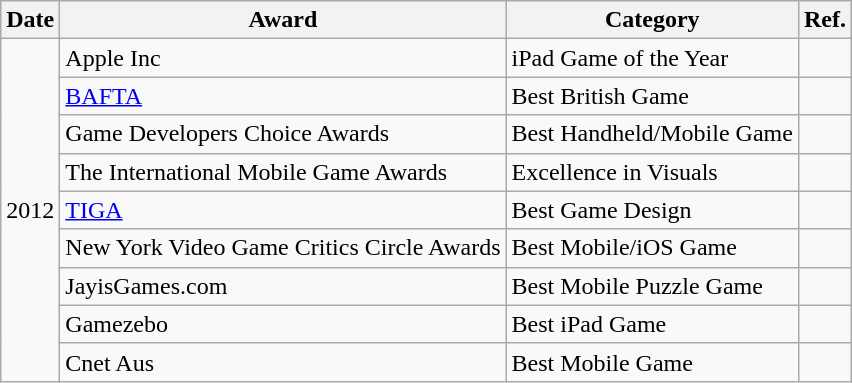<table class="wikitable sortable" style="border:none; margin:0;">
<tr valign="bottom">
<th>Date</th>
<th>Award</th>
<th>Category</th>
<th>Ref.</th>
</tr>
<tr>
<td rowspan="9">2012</td>
<td>Apple Inc</td>
<td>iPad Game of the Year</td>
<td></td>
</tr>
<tr>
<td><a href='#'>BAFTA</a></td>
<td>Best British Game</td>
<td></td>
</tr>
<tr>
<td>Game Developers Choice Awards</td>
<td>Best Handheld/Mobile Game</td>
<td></td>
</tr>
<tr>
<td>The International Mobile Game Awards</td>
<td>Excellence in Visuals</td>
<td></td>
</tr>
<tr>
<td><a href='#'>TIGA</a></td>
<td>Best Game Design</td>
<td></td>
</tr>
<tr>
<td>New York Video Game Critics Circle Awards</td>
<td>Best Mobile/iOS Game</td>
<td></td>
</tr>
<tr>
<td>JayisGames.com</td>
<td>Best Mobile Puzzle Game</td>
<td></td>
</tr>
<tr>
<td>Gamezebo</td>
<td>Best iPad Game</td>
<td></td>
</tr>
<tr>
<td>Cnet Aus</td>
<td>Best Mobile Game</td>
<td></td>
</tr>
</table>
